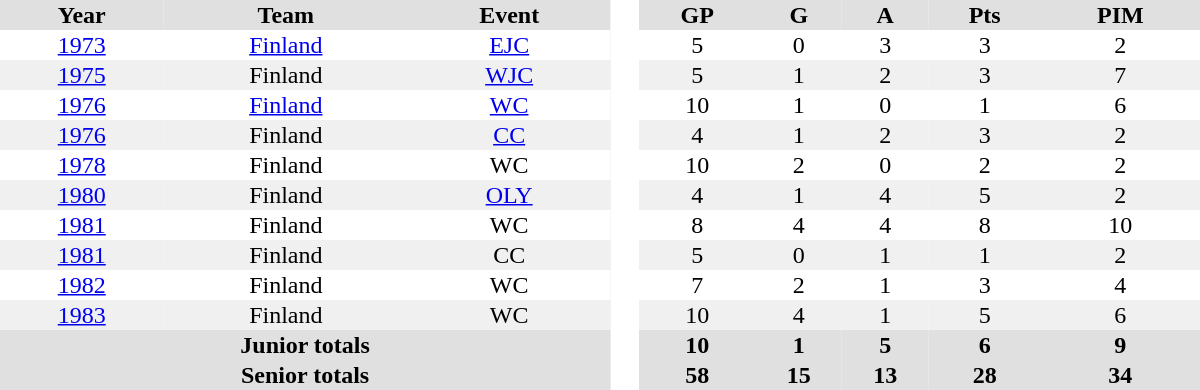<table border="0" cellpadding="1" cellspacing="0" style="text-align:center; width:50em">
<tr ALIGN="center" bgcolor="#e0e0e0">
<th>Year</th>
<th>Team</th>
<th>Event</th>
<th rowspan="99" bgcolor="#ffffff"> </th>
<th>GP</th>
<th>G</th>
<th>A</th>
<th>Pts</th>
<th>PIM</th>
</tr>
<tr>
<td><a href='#'>1973</a></td>
<td><a href='#'>Finland</a></td>
<td><a href='#'>EJC</a></td>
<td>5</td>
<td>0</td>
<td>3</td>
<td>3</td>
<td>2</td>
</tr>
<tr bgcolor="#f0f0f0">
<td><a href='#'>1975</a></td>
<td>Finland</td>
<td><a href='#'>WJC</a></td>
<td>5</td>
<td>1</td>
<td>2</td>
<td>3</td>
<td>7</td>
</tr>
<tr>
<td><a href='#'>1976</a></td>
<td><a href='#'>Finland</a></td>
<td><a href='#'>WC</a></td>
<td>10</td>
<td>1</td>
<td>0</td>
<td>1</td>
<td>6</td>
</tr>
<tr bgcolor="#f0f0f0">
<td><a href='#'>1976</a></td>
<td>Finland</td>
<td><a href='#'>CC</a></td>
<td>4</td>
<td>1</td>
<td>2</td>
<td>3</td>
<td>2</td>
</tr>
<tr>
<td><a href='#'>1978</a></td>
<td>Finland</td>
<td>WC</td>
<td>10</td>
<td>2</td>
<td>0</td>
<td>2</td>
<td>2</td>
</tr>
<tr bgcolor="#f0f0f0">
<td><a href='#'>1980</a></td>
<td>Finland</td>
<td><a href='#'>OLY</a></td>
<td>4</td>
<td>1</td>
<td>4</td>
<td>5</td>
<td>2</td>
</tr>
<tr>
<td><a href='#'>1981</a></td>
<td>Finland</td>
<td>WC</td>
<td>8</td>
<td>4</td>
<td>4</td>
<td>8</td>
<td>10</td>
</tr>
<tr bgcolor="#f0f0f0">
<td><a href='#'>1981</a></td>
<td>Finland</td>
<td>CC</td>
<td>5</td>
<td>0</td>
<td>1</td>
<td>1</td>
<td>2</td>
</tr>
<tr>
<td><a href='#'>1982</a></td>
<td>Finland</td>
<td>WC</td>
<td>7</td>
<td>2</td>
<td>1</td>
<td>3</td>
<td>4</td>
</tr>
<tr bgcolor="#f0f0f0">
<td><a href='#'>1983</a></td>
<td>Finland</td>
<td>WC</td>
<td>10</td>
<td>4</td>
<td>1</td>
<td>5</td>
<td>6</td>
</tr>
<tr bgcolor="#e0e0e0">
<th colspan=3>Junior totals</th>
<th>10</th>
<th>1</th>
<th>5</th>
<th>6</th>
<th>9</th>
</tr>
<tr bgcolor="#e0e0e0">
<th colspan=3>Senior totals</th>
<th>58</th>
<th>15</th>
<th>13</th>
<th>28</th>
<th>34</th>
</tr>
</table>
